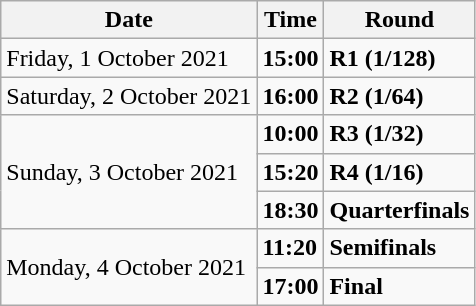<table class="wikitable">
<tr>
<th>Date</th>
<th>Time</th>
<th>Round</th>
</tr>
<tr>
<td>Friday, 1 October 2021</td>
<td><strong>15:00</strong></td>
<td><strong>R1 (1/128)</strong></td>
</tr>
<tr>
<td>Saturday, 2 October 2021</td>
<td><strong>16:00</strong></td>
<td><strong>R2 (1/64)</strong></td>
</tr>
<tr>
<td rowspan=3>Sunday, 3 October 2021</td>
<td><strong>10:00</strong></td>
<td><strong>R3 (1/32)</strong></td>
</tr>
<tr>
<td><strong>15:20</strong></td>
<td><strong>R4 (1/16)</strong></td>
</tr>
<tr>
<td><strong>18:30</strong></td>
<td><strong>Quarterfinals</strong></td>
</tr>
<tr>
<td rowspan=2>Monday, 4 October 2021</td>
<td><strong>11:20</strong></td>
<td><strong>Semifinals</strong></td>
</tr>
<tr>
<td><strong>17:00</strong></td>
<td><strong>Final</strong></td>
</tr>
</table>
